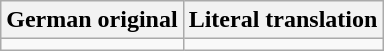<table class="wikitable">
<tr>
<th>German original</th>
<th>Literal translation</th>
</tr>
<tr style="vertical-align:top; white-space:nowrap;">
<td></td>
<td></td>
</tr>
</table>
